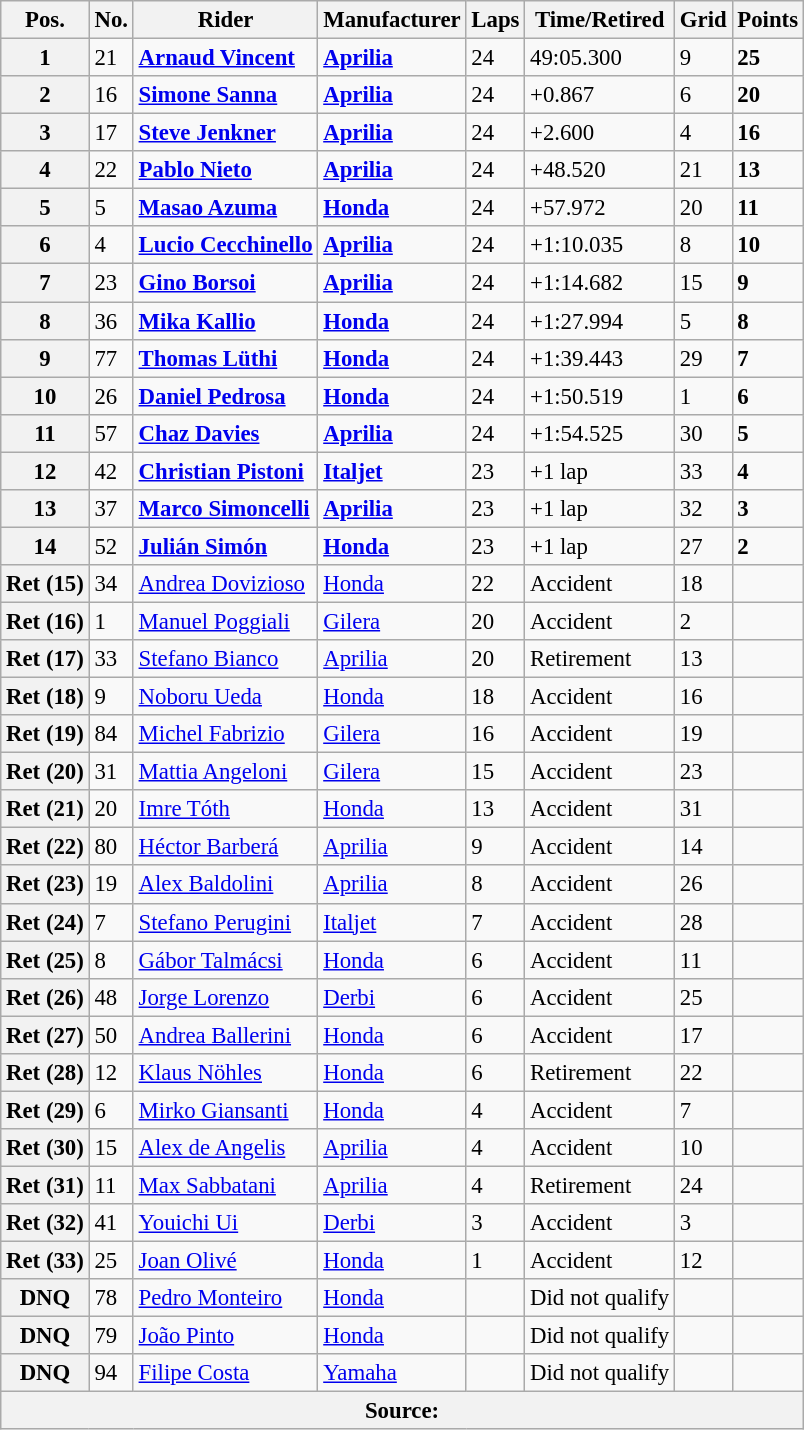<table class="wikitable" style="font-size: 95%;">
<tr>
<th>Pos.</th>
<th>No.</th>
<th>Rider</th>
<th>Manufacturer</th>
<th>Laps</th>
<th>Time/Retired</th>
<th>Grid</th>
<th>Points</th>
</tr>
<tr>
<th>1</th>
<td>21</td>
<td> <strong><a href='#'>Arnaud Vincent</a></strong></td>
<td><strong><a href='#'>Aprilia</a></strong></td>
<td>24</td>
<td>49:05.300</td>
<td>9</td>
<td><strong>25</strong></td>
</tr>
<tr>
<th>2</th>
<td>16</td>
<td> <strong><a href='#'>Simone Sanna</a></strong></td>
<td><strong><a href='#'>Aprilia</a></strong></td>
<td>24</td>
<td>+0.867</td>
<td>6</td>
<td><strong>20</strong></td>
</tr>
<tr>
<th>3</th>
<td>17</td>
<td> <strong><a href='#'>Steve Jenkner</a></strong></td>
<td><strong><a href='#'>Aprilia</a></strong></td>
<td>24</td>
<td>+2.600</td>
<td>4</td>
<td><strong>16</strong></td>
</tr>
<tr>
<th>4</th>
<td>22</td>
<td> <strong><a href='#'>Pablo Nieto</a></strong></td>
<td><strong><a href='#'>Aprilia</a></strong></td>
<td>24</td>
<td>+48.520</td>
<td>21</td>
<td><strong>13</strong></td>
</tr>
<tr>
<th>5</th>
<td>5</td>
<td> <strong><a href='#'>Masao Azuma</a></strong></td>
<td><strong><a href='#'>Honda</a></strong></td>
<td>24</td>
<td>+57.972</td>
<td>20</td>
<td><strong>11</strong></td>
</tr>
<tr>
<th>6</th>
<td>4</td>
<td> <strong><a href='#'>Lucio Cecchinello</a></strong></td>
<td><strong><a href='#'>Aprilia</a></strong></td>
<td>24</td>
<td>+1:10.035</td>
<td>8</td>
<td><strong>10</strong></td>
</tr>
<tr>
<th>7</th>
<td>23</td>
<td> <strong><a href='#'>Gino Borsoi</a></strong></td>
<td><strong><a href='#'>Aprilia</a></strong></td>
<td>24</td>
<td>+1:14.682</td>
<td>15</td>
<td><strong>9</strong></td>
</tr>
<tr>
<th>8</th>
<td>36</td>
<td> <strong><a href='#'>Mika Kallio</a></strong></td>
<td><strong><a href='#'>Honda</a></strong></td>
<td>24</td>
<td>+1:27.994</td>
<td>5</td>
<td><strong>8</strong></td>
</tr>
<tr>
<th>9</th>
<td>77</td>
<td> <strong><a href='#'>Thomas Lüthi</a></strong></td>
<td><strong><a href='#'>Honda</a></strong></td>
<td>24</td>
<td>+1:39.443</td>
<td>29</td>
<td><strong>7</strong></td>
</tr>
<tr>
<th>10</th>
<td>26</td>
<td> <strong><a href='#'>Daniel Pedrosa</a></strong></td>
<td><strong><a href='#'>Honda</a></strong></td>
<td>24</td>
<td>+1:50.519</td>
<td>1</td>
<td><strong>6</strong></td>
</tr>
<tr>
<th>11</th>
<td>57</td>
<td> <strong><a href='#'>Chaz Davies</a></strong></td>
<td><strong><a href='#'>Aprilia</a></strong></td>
<td>24</td>
<td>+1:54.525</td>
<td>30</td>
<td><strong>5</strong></td>
</tr>
<tr>
<th>12</th>
<td>42</td>
<td> <strong><a href='#'>Christian Pistoni</a></strong></td>
<td><strong><a href='#'>Italjet</a></strong></td>
<td>23</td>
<td>+1 lap</td>
<td>33</td>
<td><strong>4</strong></td>
</tr>
<tr>
<th>13</th>
<td>37</td>
<td> <strong><a href='#'>Marco Simoncelli</a></strong></td>
<td><strong><a href='#'>Aprilia</a></strong></td>
<td>23</td>
<td>+1 lap</td>
<td>32</td>
<td><strong>3</strong></td>
</tr>
<tr>
<th>14</th>
<td>52</td>
<td> <strong><a href='#'>Julián Simón</a></strong></td>
<td><strong><a href='#'>Honda</a></strong></td>
<td>23</td>
<td>+1 lap</td>
<td>27</td>
<td><strong>2</strong></td>
</tr>
<tr>
<th>Ret (15)</th>
<td>34</td>
<td> <a href='#'>Andrea Dovizioso</a></td>
<td><a href='#'>Honda</a></td>
<td>22</td>
<td>Accident</td>
<td>18</td>
<td></td>
</tr>
<tr>
<th>Ret (16)</th>
<td>1</td>
<td> <a href='#'>Manuel Poggiali</a></td>
<td><a href='#'>Gilera</a></td>
<td>20</td>
<td>Accident</td>
<td>2</td>
<td></td>
</tr>
<tr>
<th>Ret (17)</th>
<td>33</td>
<td> <a href='#'>Stefano Bianco</a></td>
<td><a href='#'>Aprilia</a></td>
<td>20</td>
<td>Retirement</td>
<td>13</td>
<td></td>
</tr>
<tr>
<th>Ret (18)</th>
<td>9</td>
<td> <a href='#'>Noboru Ueda</a></td>
<td><a href='#'>Honda</a></td>
<td>18</td>
<td>Accident</td>
<td>16</td>
<td></td>
</tr>
<tr>
<th>Ret (19)</th>
<td>84</td>
<td> <a href='#'>Michel Fabrizio</a></td>
<td><a href='#'>Gilera</a></td>
<td>16</td>
<td>Accident</td>
<td>19</td>
<td></td>
</tr>
<tr>
<th>Ret (20)</th>
<td>31</td>
<td> <a href='#'>Mattia Angeloni</a></td>
<td><a href='#'>Gilera</a></td>
<td>15</td>
<td>Accident</td>
<td>23</td>
<td></td>
</tr>
<tr>
<th>Ret (21)</th>
<td>20</td>
<td> <a href='#'>Imre Tóth</a></td>
<td><a href='#'>Honda</a></td>
<td>13</td>
<td>Accident</td>
<td>31</td>
<td></td>
</tr>
<tr>
<th>Ret (22)</th>
<td>80</td>
<td> <a href='#'>Héctor Barberá</a></td>
<td><a href='#'>Aprilia</a></td>
<td>9</td>
<td>Accident</td>
<td>14</td>
<td></td>
</tr>
<tr>
<th>Ret (23)</th>
<td>19</td>
<td> <a href='#'>Alex Baldolini</a></td>
<td><a href='#'>Aprilia</a></td>
<td>8</td>
<td>Accident</td>
<td>26</td>
<td></td>
</tr>
<tr>
<th>Ret (24)</th>
<td>7</td>
<td> <a href='#'>Stefano Perugini</a></td>
<td><a href='#'>Italjet</a></td>
<td>7</td>
<td>Accident</td>
<td>28</td>
<td></td>
</tr>
<tr>
<th>Ret (25)</th>
<td>8</td>
<td> <a href='#'>Gábor Talmácsi</a></td>
<td><a href='#'>Honda</a></td>
<td>6</td>
<td>Accident</td>
<td>11</td>
<td></td>
</tr>
<tr>
<th>Ret (26)</th>
<td>48</td>
<td> <a href='#'>Jorge Lorenzo</a></td>
<td><a href='#'>Derbi</a></td>
<td>6</td>
<td>Accident</td>
<td>25</td>
<td></td>
</tr>
<tr>
<th>Ret (27)</th>
<td>50</td>
<td> <a href='#'>Andrea Ballerini</a></td>
<td><a href='#'>Honda</a></td>
<td>6</td>
<td>Accident</td>
<td>17</td>
<td></td>
</tr>
<tr>
<th>Ret (28)</th>
<td>12</td>
<td> <a href='#'>Klaus Nöhles</a></td>
<td><a href='#'>Honda</a></td>
<td>6</td>
<td>Retirement</td>
<td>22</td>
<td></td>
</tr>
<tr>
<th>Ret (29)</th>
<td>6</td>
<td> <a href='#'>Mirko Giansanti</a></td>
<td><a href='#'>Honda</a></td>
<td>4</td>
<td>Accident</td>
<td>7</td>
<td></td>
</tr>
<tr>
<th>Ret (30)</th>
<td>15</td>
<td> <a href='#'>Alex de Angelis</a></td>
<td><a href='#'>Aprilia</a></td>
<td>4</td>
<td>Accident</td>
<td>10</td>
<td></td>
</tr>
<tr>
<th>Ret (31)</th>
<td>11</td>
<td> <a href='#'>Max Sabbatani</a></td>
<td><a href='#'>Aprilia</a></td>
<td>4</td>
<td>Retirement</td>
<td>24</td>
<td></td>
</tr>
<tr>
<th>Ret (32)</th>
<td>41</td>
<td> <a href='#'>Youichi Ui</a></td>
<td><a href='#'>Derbi</a></td>
<td>3</td>
<td>Accident</td>
<td>3</td>
<td></td>
</tr>
<tr>
<th>Ret (33)</th>
<td>25</td>
<td> <a href='#'>Joan Olivé</a></td>
<td><a href='#'>Honda</a></td>
<td>1</td>
<td>Accident</td>
<td>12</td>
<td></td>
</tr>
<tr>
<th>DNQ</th>
<td>78</td>
<td> <a href='#'>Pedro Monteiro</a></td>
<td><a href='#'>Honda</a></td>
<td></td>
<td>Did not qualify</td>
<td></td>
<td></td>
</tr>
<tr>
<th>DNQ</th>
<td>79</td>
<td> <a href='#'>João Pinto</a></td>
<td><a href='#'>Honda</a></td>
<td></td>
<td>Did not qualify</td>
<td></td>
<td></td>
</tr>
<tr>
<th>DNQ</th>
<td>94</td>
<td> <a href='#'>Filipe Costa</a></td>
<td><a href='#'>Yamaha</a></td>
<td></td>
<td>Did not qualify</td>
<td></td>
<td></td>
</tr>
<tr>
<th colspan=8>Source: </th>
</tr>
</table>
